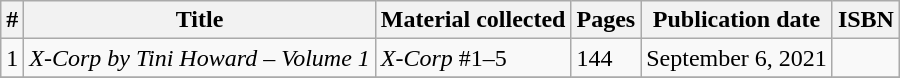<table class="wikitable">
<tr>
<th>#</th>
<th>Title</th>
<th>Material collected</th>
<th>Pages</th>
<th>Publication date</th>
<th>ISBN</th>
</tr>
<tr>
<td>1</td>
<td><em>X-Corp by Tini Howard – Volume 1</em></td>
<td><em>X-Corp</em> #1–5</td>
<td>144</td>
<td>September 6, 2021</td>
<td></td>
</tr>
<tr>
</tr>
</table>
